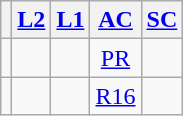<table class="wikitable" style="text-align:center;">
<tr>
<th></th>
<th><a href='#'>L2</a></th>
<th><a href='#'>L1</a></th>
<th><a href='#'>AC</a></th>
<th><a href='#'>SC</a></th>
</tr>
<tr>
<td></td>
<td></td>
<td><a href='#'></a></td>
<td><a href='#'>PR</a></td>
<td></td>
</tr>
<tr>
<td></td>
<td><a href='#'></a></td>
<td></td>
<td><a href='#'>R16</a></td>
<td></td>
</tr>
</table>
